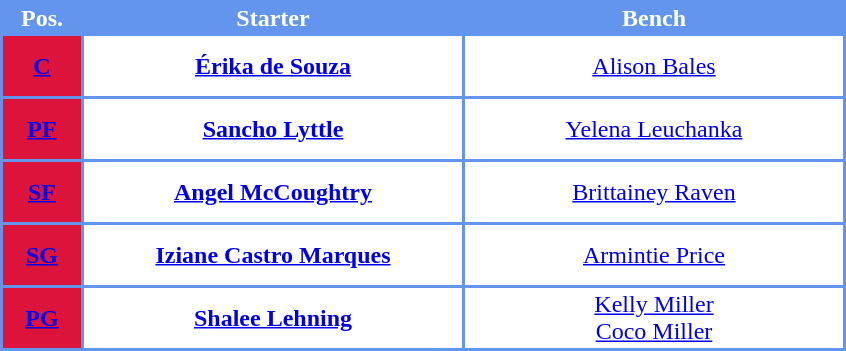<table style="text-align: center; background:#6495ED; color:white">
<tr>
<th width="50">Pos.</th>
<th width="250">Starter</th>
<th width="250">Bench</th>
</tr>
<tr style="height:40px; background:white; color:#FFCC00">
<th style="background:#dc143c"><a href='#'><span>C</span></a></th>
<td><strong><a href='#'>Érika de Souza</a></strong></td>
<td><a href='#'>Alison Bales</a></td>
</tr>
<tr style="height:40px; background:white; color:#FFCC00">
<th style="background:#dc143c"><a href='#'><span>PF</span></a></th>
<td><strong><a href='#'>Sancho Lyttle</a></strong></td>
<td><a href='#'>Yelena Leuchanka</a></td>
</tr>
<tr style="height:40px; background:white; color:#FFCC00">
<th style="background:#dc143c"><a href='#'><span>SF</span></a></th>
<td><strong><a href='#'>Angel McCoughtry</a></strong></td>
<td><a href='#'>Brittainey Raven</a></td>
</tr>
<tr style="height:40px; background:white; color:#092C57">
<th style="background:#dc143c"><a href='#'><span>SG</span></a></th>
<td><strong><a href='#'>Iziane Castro Marques</a></strong></td>
<td><a href='#'>Armintie Price</a></td>
</tr>
<tr style="height:40px; background:white; color:#FFCC00">
<th style="background:#dc143c"><a href='#'><span>PG</span></a></th>
<td><strong><a href='#'>Shalee Lehning</a></strong></td>
<td><a href='#'>Kelly Miller</a><br><a href='#'>Coco Miller</a></td>
</tr>
</table>
